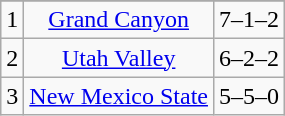<table class="wikitable" style="display: inline-table;">
<tr align="center">
</tr>
<tr align="center">
<td>1</td>
<td><a href='#'>Grand Canyon</a></td>
<td>7–1–2</td>
</tr>
<tr align="center">
<td>2</td>
<td><a href='#'>Utah Valley</a></td>
<td>6–2–2</td>
</tr>
<tr align="center">
<td>3</td>
<td><a href='#'>New Mexico State</a></td>
<td>5–5–0</td>
</tr>
</table>
